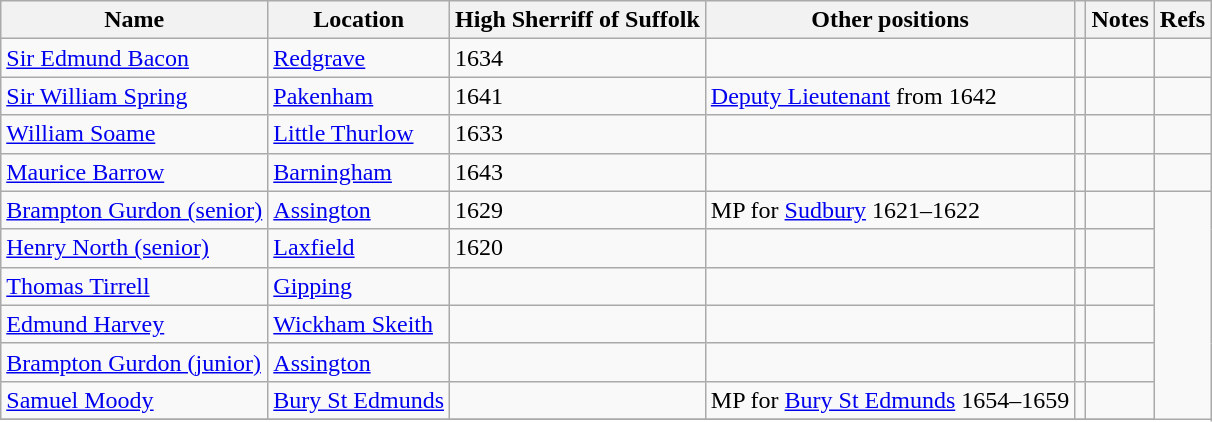<table class="wikitable sortable">
<tr>
<th>Name</th>
<th>Location</th>
<th>High Sherriff of Suffolk</th>
<th>Other positions</th>
<th></th>
<th>Notes</th>
<th class="unsortable">Refs</th>
</tr>
<tr>
<td><a href='#'>Sir Edmund Bacon</a></td>
<td><a href='#'>Redgrave</a></td>
<td>1634</td>
<td></td>
<td></td>
<td></td>
</tr>
<tr>
<td><a href='#'>Sir William Spring</a></td>
<td><a href='#'>Pakenham</a></td>
<td>1641</td>
<td><a href='#'>Deputy Lieutenant</a> from 1642</td>
<td></td>
<td></td>
<td></td>
</tr>
<tr>
<td><a href='#'>William Soame</a></td>
<td><a href='#'>Little Thurlow</a></td>
<td>1633</td>
<td></td>
<td></td>
<td></td>
</tr>
<tr>
<td><a href='#'>Maurice Barrow</a></td>
<td><a href='#'>Barningham</a></td>
<td>1643</td>
<td></td>
<td></td>
<td></td>
<td></td>
</tr>
<tr>
<td><a href='#'>Brampton Gurdon (senior)</a></td>
<td><a href='#'>Assington</a></td>
<td>1629</td>
<td>MP for <a href='#'>Sudbury</a> 1621–1622</td>
<td></td>
<td></td>
</tr>
<tr>
<td><a href='#'>Henry North (senior)</a></td>
<td><a href='#'>Laxfield</a></td>
<td>1620</td>
<td></td>
<td></td>
<td></td>
</tr>
<tr>
<td><a href='#'>Thomas Tirrell</a></td>
<td><a href='#'>Gipping</a></td>
<td></td>
<td></td>
<td></td>
<td></td>
</tr>
<tr>
<td><a href='#'>Edmund Harvey</a></td>
<td><a href='#'>Wickham Skeith</a></td>
<td></td>
<td></td>
<td></td>
<td></td>
</tr>
<tr>
<td><a href='#'>Brampton Gurdon (junior)</a></td>
<td><a href='#'>Assington</a></td>
<td></td>
<td></td>
<td></td>
<td></td>
</tr>
<tr>
<td><a href='#'>Samuel Moody</a></td>
<td><a href='#'>Bury St Edmunds</a></td>
<td></td>
<td>MP for <a href='#'>Bury St Edmunds</a> 1654–1659</td>
<td></td>
<td></td>
</tr>
<tr>
</tr>
</table>
